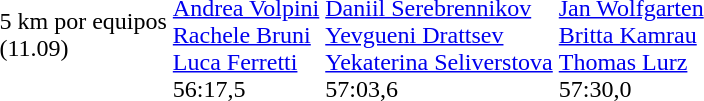<table>
<tr>
<td>5 km por equipos <br> (11.09)</td>
<td><br> <a href='#'>Andrea Volpini</a><br><a href='#'>Rachele Bruni</a><br><a href='#'>Luca Ferretti</a><br> 56:17,5</td>
<td><br> <a href='#'>Daniil Serebrennikov</a><br><a href='#'>Yevgueni Drattsev</a><br><a href='#'>Yekaterina Seliverstova</a><br> 57:03,6</td>
<td><br> <a href='#'>Jan Wolfgarten</a><br><a href='#'>Britta Kamrau</a><br><a href='#'>Thomas Lurz</a><br> 57:30,0</td>
</tr>
</table>
